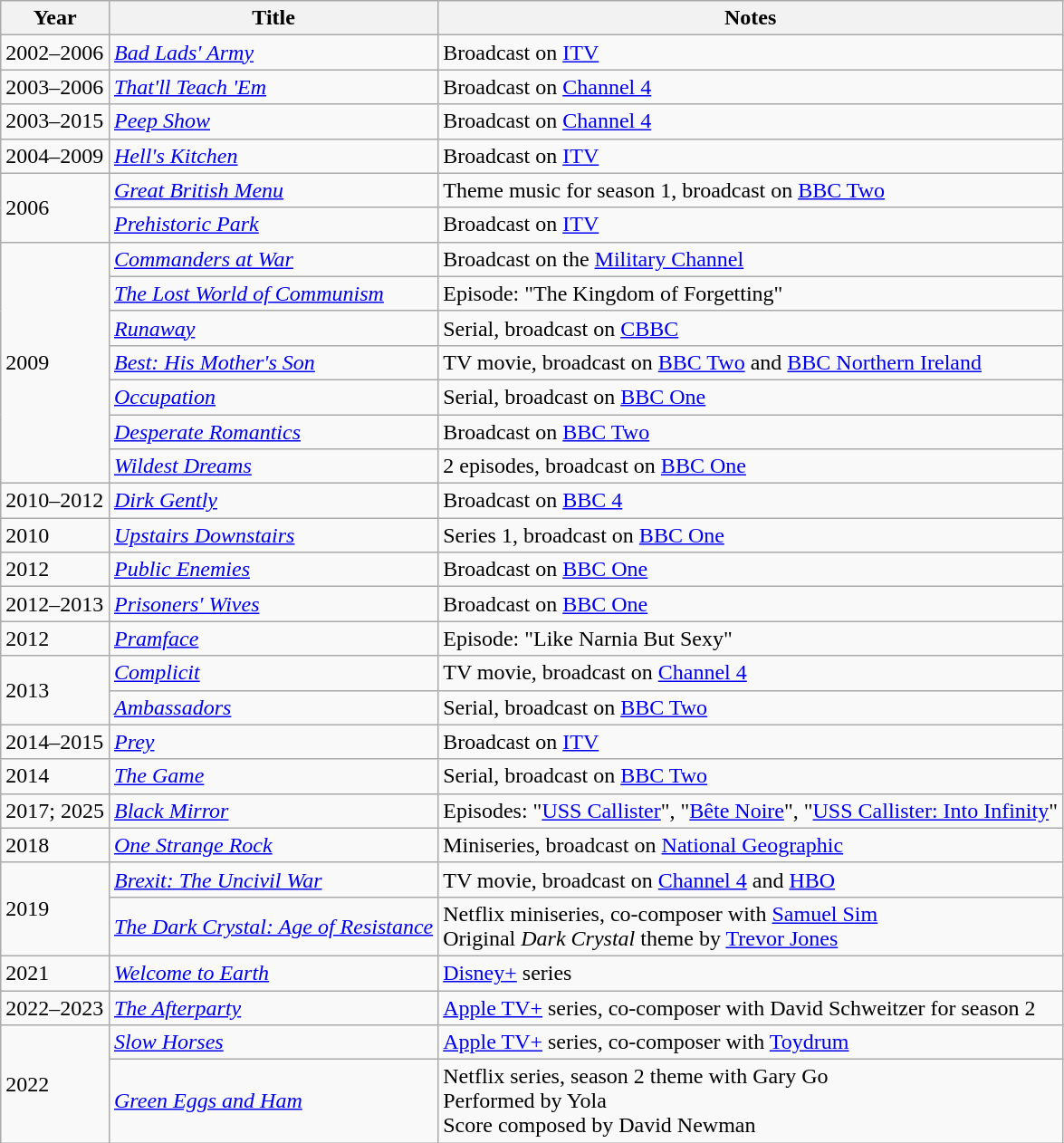<table class="wikitable">
<tr>
<th>Year</th>
<th>Title</th>
<th>Notes</th>
</tr>
<tr>
<td>2002–2006</td>
<td><em><a href='#'>Bad Lads' Army</a></em></td>
<td>Broadcast on <a href='#'>ITV</a></td>
</tr>
<tr>
<td>2003–2006</td>
<td><em><a href='#'>That'll Teach 'Em</a></em></td>
<td>Broadcast on <a href='#'>Channel 4</a></td>
</tr>
<tr>
<td>2003–2015</td>
<td><em><a href='#'>Peep Show</a></em></td>
<td>Broadcast on <a href='#'>Channel 4</a></td>
</tr>
<tr>
<td>2004–2009</td>
<td><em><a href='#'>Hell's Kitchen</a></em></td>
<td>Broadcast on <a href='#'>ITV</a></td>
</tr>
<tr>
<td rowspan=2>2006</td>
<td><em><a href='#'>Great British Menu</a></em></td>
<td>Theme music for season 1, broadcast on <a href='#'>BBC Two</a></td>
</tr>
<tr>
<td><em><a href='#'>Prehistoric Park</a></em></td>
<td>Broadcast on <a href='#'>ITV</a></td>
</tr>
<tr>
<td rowspan=7>2009</td>
<td><em><a href='#'>Commanders at War</a></em></td>
<td>Broadcast on the <a href='#'>Military Channel</a></td>
</tr>
<tr>
<td><em><a href='#'>The Lost World of Communism</a></em></td>
<td>Episode: "The Kingdom of Forgetting"</td>
</tr>
<tr>
<td><em><a href='#'>Runaway</a></em></td>
<td>Serial, broadcast on <a href='#'>CBBC</a></td>
</tr>
<tr>
<td><em><a href='#'>Best: His Mother's Son</a></em></td>
<td>TV movie, broadcast on <a href='#'>BBC Two</a> and <a href='#'>BBC Northern Ireland</a></td>
</tr>
<tr>
<td><em><a href='#'>Occupation</a></em></td>
<td>Serial, broadcast on <a href='#'>BBC One</a></td>
</tr>
<tr>
<td><em><a href='#'>Desperate Romantics</a></em></td>
<td>Broadcast on <a href='#'>BBC Two</a></td>
</tr>
<tr>
<td><em><a href='#'>Wildest Dreams</a></em></td>
<td>2 episodes, broadcast on <a href='#'>BBC One</a></td>
</tr>
<tr>
<td>2010–2012</td>
<td><em><a href='#'>Dirk Gently</a></em></td>
<td>Broadcast on <a href='#'>BBC 4</a></td>
</tr>
<tr>
<td>2010</td>
<td><em><a href='#'>Upstairs Downstairs</a></em></td>
<td>Series 1, broadcast on <a href='#'>BBC One</a></td>
</tr>
<tr>
<td>2012</td>
<td><em><a href='#'>Public Enemies</a></em></td>
<td>Broadcast on <a href='#'>BBC One</a></td>
</tr>
<tr>
<td>2012–2013</td>
<td><em><a href='#'>Prisoners' Wives</a></em></td>
<td>Broadcast on <a href='#'>BBC One</a></td>
</tr>
<tr>
<td>2012</td>
<td><em><a href='#'>Pramface</a></em></td>
<td>Episode: "Like Narnia But Sexy"</td>
</tr>
<tr>
<td rowspan=2>2013</td>
<td><em><a href='#'>Complicit</a></em></td>
<td>TV movie, broadcast on <a href='#'>Channel 4</a></td>
</tr>
<tr>
<td><em><a href='#'>Ambassadors</a></em></td>
<td>Serial, broadcast on <a href='#'>BBC Two</a></td>
</tr>
<tr>
<td>2014–2015</td>
<td><em><a href='#'>Prey</a></em></td>
<td>Broadcast on <a href='#'>ITV</a></td>
</tr>
<tr>
<td>2014</td>
<td><em><a href='#'>The Game</a></em></td>
<td>Serial, broadcast on <a href='#'>BBC Two</a></td>
</tr>
<tr>
<td>2017; 2025</td>
<td><em><a href='#'>Black Mirror</a></em></td>
<td>Episodes: "<a href='#'>USS Callister</a>", "<a href='#'>Bête Noire</a>", "<a href='#'>USS Callister: Into Infinity</a>"</td>
</tr>
<tr>
<td>2018</td>
<td><em><a href='#'>One Strange Rock</a></em></td>
<td>Miniseries, broadcast on <a href='#'>National Geographic</a></td>
</tr>
<tr>
<td rowspan=2>2019</td>
<td><em><a href='#'>Brexit: The Uncivil War</a></em></td>
<td>TV movie, broadcast on <a href='#'>Channel 4</a> and <a href='#'>HBO</a></td>
</tr>
<tr>
<td><em><a href='#'>The Dark Crystal: Age of Resistance</a></em></td>
<td>Netflix miniseries, co-composer with <a href='#'>Samuel Sim</a><br> Original <em>Dark Crystal</em> theme by <a href='#'>Trevor Jones</a></td>
</tr>
<tr>
<td>2021</td>
<td><em><a href='#'>Welcome to Earth</a></em></td>
<td><a href='#'>Disney+</a> series</td>
</tr>
<tr>
<td>2022–2023</td>
<td><em><a href='#'>The Afterparty</a></em></td>
<td><a href='#'>Apple TV+</a> series, co-composer with David Schweitzer for season 2</td>
</tr>
<tr>
<td rowspan=2>2022</td>
<td><em><a href='#'>Slow Horses</a></em></td>
<td><a href='#'>Apple TV+</a> series, co-composer with <a href='#'>Toydrum</a></td>
</tr>
<tr>
<td><em><a href='#'>Green Eggs and Ham</a></em></td>
<td>Netflix series, season 2 theme with Gary Go<br>Performed by Yola<br>Score composed by David Newman</td>
</tr>
</table>
